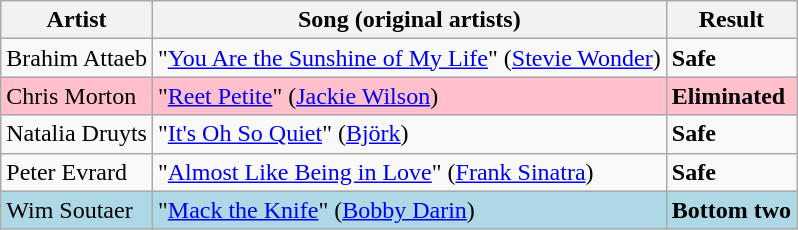<table class=wikitable>
<tr>
<th>Artist</th>
<th>Song (original artists)</th>
<th>Result</th>
</tr>
<tr>
<td>Brahim Attaeb</td>
<td>"<a href='#'>You Are the Sunshine of My Life</a>" (<a href='#'>Stevie Wonder</a>)</td>
<td><strong>Safe</strong></td>
</tr>
<tr style="background:pink;">
<td>Chris Morton</td>
<td>"<a href='#'>Reet Petite</a>" (<a href='#'>Jackie Wilson</a>)</td>
<td><strong>Eliminated</strong></td>
</tr>
<tr>
<td>Natalia Druyts</td>
<td>"<a href='#'>It's Oh So Quiet</a>" (<a href='#'>Björk</a>)</td>
<td><strong>Safe</strong></td>
</tr>
<tr>
<td>Peter Evrard</td>
<td>"<a href='#'>Almost Like Being in Love</a>" (<a href='#'>Frank Sinatra</a>)</td>
<td><strong>Safe</strong></td>
</tr>
<tr style="background:lightblue;">
<td>Wim Soutaer</td>
<td>"<a href='#'>Mack the Knife</a>" (<a href='#'>Bobby Darin</a>)</td>
<td><strong>Bottom two</strong></td>
</tr>
</table>
